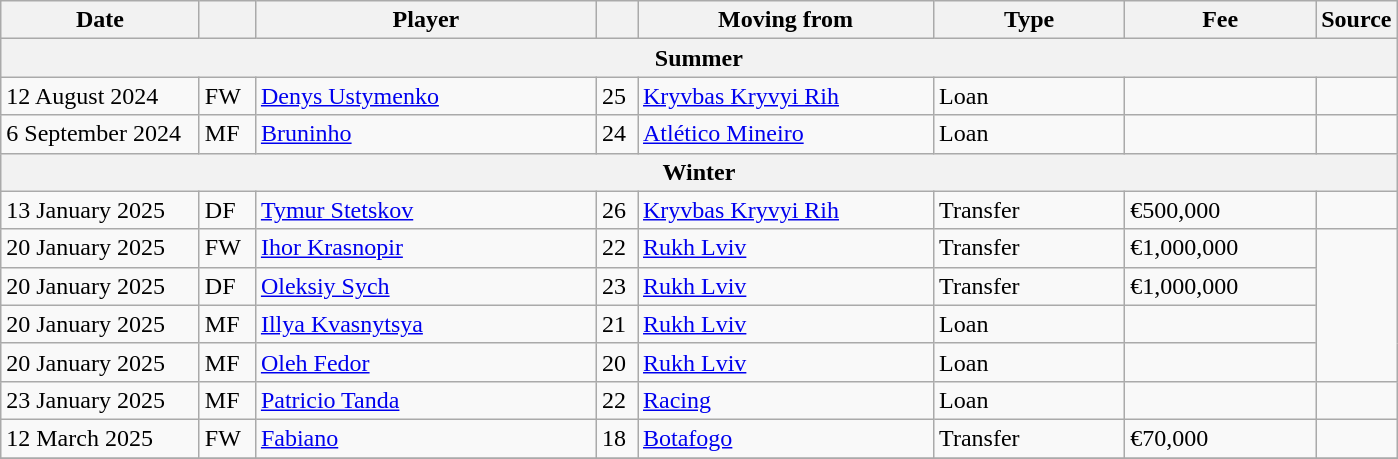<table class="wikitable sortable">
<tr>
<th style="width:125px;">Date</th>
<th style="width:30px;"></th>
<th style="width:220px;">Player</th>
<th style="width:20px;"></th>
<th style="width:190px;">Moving from</th>
<th style="width:120px;" class="unsortable">Type</th>
<th style="width:120px;" class="unsortable">Fee</th>
<th style="width:20px;">Source</th>
</tr>
<tr>
<th colspan=8>Summer</th>
</tr>
<tr>
<td>12 August 2024</td>
<td>FW</td>
<td> <a href='#'>Denys Ustymenko</a></td>
<td>25</td>
<td> <a href='#'>Kryvbas Kryvyi Rih</a></td>
<td>Loan</td>
<td></td>
<td></td>
</tr>
<tr>
<td>6 September 2024</td>
<td>MF</td>
<td> <a href='#'>Bruninho</a></td>
<td>24</td>
<td> <a href='#'>Atlético Mineiro</a></td>
<td>Loan</td>
<td></td>
<td></td>
</tr>
<tr>
<th colspan=8>Winter</th>
</tr>
<tr>
<td>13 January 2025</td>
<td>DF</td>
<td> <a href='#'>Tymur Stetskov</a></td>
<td>26</td>
<td> <a href='#'>Kryvbas Kryvyi Rih</a></td>
<td>Transfer</td>
<td>€500,000</td>
<td></td>
</tr>
<tr>
<td>20 January 2025</td>
<td>FW</td>
<td> <a href='#'>Ihor Krasnopir</a></td>
<td>22</td>
<td> <a href='#'>Rukh Lviv</a></td>
<td>Transfer</td>
<td>€1,000,000</td>
<td rowspan=4></td>
</tr>
<tr>
<td>20 January 2025</td>
<td>DF</td>
<td> <a href='#'>Oleksiy Sych</a></td>
<td>23</td>
<td> <a href='#'>Rukh Lviv</a></td>
<td>Transfer</td>
<td>€1,000,000</td>
</tr>
<tr>
<td>20 January 2025</td>
<td>MF</td>
<td> <a href='#'>Illya Kvasnytsya</a></td>
<td>21</td>
<td> <a href='#'>Rukh Lviv</a></td>
<td>Loan</td>
<td></td>
</tr>
<tr>
<td>20 January 2025</td>
<td>MF</td>
<td> <a href='#'>Oleh Fedor</a></td>
<td>20</td>
<td> <a href='#'>Rukh Lviv</a></td>
<td>Loan</td>
<td></td>
</tr>
<tr>
<td>23 January 2025</td>
<td>MF</td>
<td> <a href='#'>Patricio Tanda</a></td>
<td>22</td>
<td> <a href='#'>Racing</a></td>
<td>Loan</td>
<td></td>
<td></td>
</tr>
<tr>
<td>12 March 2025</td>
<td>FW</td>
<td> <a href='#'>Fabiano</a></td>
<td>18</td>
<td> <a href='#'>Botafogo</a></td>
<td>Transfer</td>
<td>€70,000</td>
<td></td>
</tr>
<tr>
</tr>
</table>
